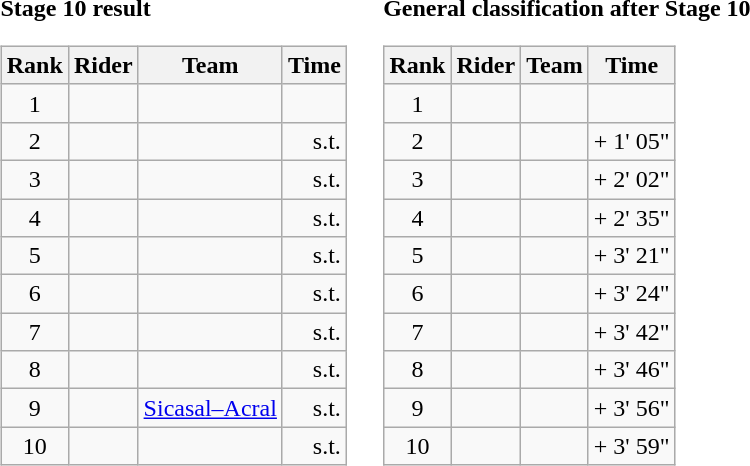<table>
<tr>
<td><strong>Stage 10 result</strong><br><table class="wikitable">
<tr>
<th scope="col">Rank</th>
<th scope="col">Rider</th>
<th scope="col">Team</th>
<th scope="col">Time</th>
</tr>
<tr>
<td style="text-align:center;">1</td>
<td></td>
<td></td>
<td style="text-align:right;"></td>
</tr>
<tr>
<td style="text-align:center;">2</td>
<td></td>
<td></td>
<td style="text-align:right;">s.t.</td>
</tr>
<tr>
<td style="text-align:center;">3</td>
<td></td>
<td></td>
<td style="text-align:right;">s.t.</td>
</tr>
<tr>
<td style="text-align:center;">4</td>
<td></td>
<td></td>
<td style="text-align:right;">s.t.</td>
</tr>
<tr>
<td style="text-align:center;">5</td>
<td></td>
<td></td>
<td style="text-align:right;">s.t.</td>
</tr>
<tr>
<td style="text-align:center;">6</td>
<td></td>
<td></td>
<td style="text-align:right;">s.t.</td>
</tr>
<tr>
<td style="text-align:center;">7</td>
<td></td>
<td></td>
<td style="text-align:right;">s.t.</td>
</tr>
<tr>
<td style="text-align:center;">8</td>
<td></td>
<td></td>
<td style="text-align:right;">s.t.</td>
</tr>
<tr>
<td style="text-align:center;">9</td>
<td></td>
<td><a href='#'>Sicasal–Acral</a></td>
<td style="text-align:right;">s.t.</td>
</tr>
<tr>
<td style="text-align:center;">10</td>
<td></td>
<td></td>
<td style="text-align:right;">s.t.</td>
</tr>
</table>
</td>
<td></td>
<td><strong>General classification after Stage 10</strong><br><table class="wikitable">
<tr>
<th scope="col">Rank</th>
<th scope="col">Rider</th>
<th scope="col">Team</th>
<th scope="col">Time</th>
</tr>
<tr>
<td style="text-align:center;">1</td>
<td></td>
<td></td>
<td style="text-align:right;"></td>
</tr>
<tr>
<td style="text-align:center;">2</td>
<td></td>
<td></td>
<td style="text-align:right;">+ 1' 05"</td>
</tr>
<tr>
<td style="text-align:center;">3</td>
<td></td>
<td></td>
<td style="text-align:right;">+ 2' 02"</td>
</tr>
<tr>
<td style="text-align:center;">4</td>
<td></td>
<td></td>
<td style="text-align:right;">+ 2' 35"</td>
</tr>
<tr>
<td style="text-align:center;">5</td>
<td></td>
<td></td>
<td style="text-align:right;">+ 3' 21"</td>
</tr>
<tr>
<td style="text-align:center;">6</td>
<td></td>
<td></td>
<td style="text-align:right;">+ 3' 24"</td>
</tr>
<tr>
<td style="text-align:center;">7</td>
<td></td>
<td></td>
<td style="text-align:right;">+ 3' 42"</td>
</tr>
<tr>
<td style="text-align:center;">8</td>
<td></td>
<td></td>
<td style="text-align:right;">+ 3' 46"</td>
</tr>
<tr>
<td style="text-align:center;">9</td>
<td></td>
<td></td>
<td style="text-align:right;">+ 3' 56"</td>
</tr>
<tr>
<td style="text-align:center;">10</td>
<td></td>
<td></td>
<td style="text-align:right;">+ 3' 59"</td>
</tr>
</table>
</td>
</tr>
</table>
